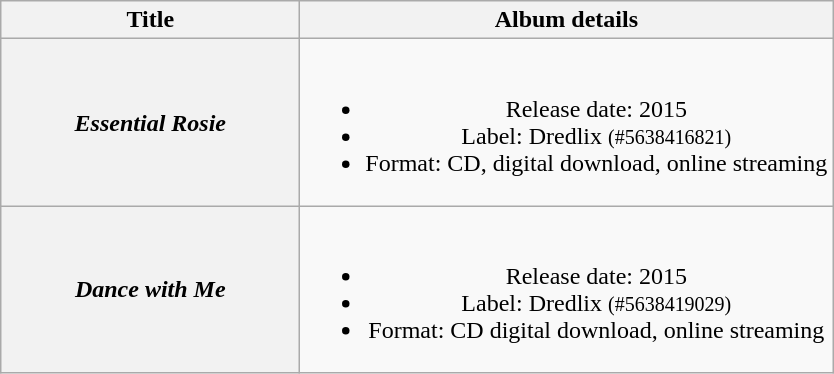<table class="wikitable plainrowheaders" style="text-align:center">
<tr>
<th scope="col" style="width:12em;">Title</th>
<th scope="col">Album details</th>
</tr>
<tr>
<th scope="row"><em>Essential Rosie</em></th>
<td><br><ul><li>Release date: 2015</li><li>Label: Dredlix <small>(#5638416821)</small></li><li>Format: CD, digital download, online streaming</li></ul></td>
</tr>
<tr>
<th scope="row"><em>Dance with Me</em></th>
<td><br><ul><li>Release date: 2015</li><li>Label: Dredlix <small>(#5638419029)</small></li><li>Format: CD digital download, online streaming</li></ul></td>
</tr>
</table>
